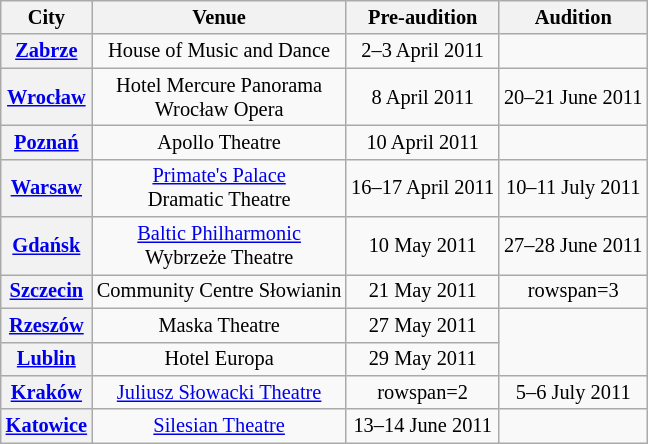<table class="wikitable" style="font-size:85%; text-align:center">
<tr>
<th>City</th>
<th>Venue</th>
<th>Pre-audition</th>
<th>Audition</th>
</tr>
<tr>
<th><a href='#'>Zabrze</a></th>
<td>House of Music and Dance</td>
<td>2–3 April 2011</td>
<td></td>
</tr>
<tr>
<th><a href='#'>Wrocław</a></th>
<td>Hotel Mercure Panorama  <br> Wrocław Opera </td>
<td>8 April 2011</td>
<td>20–21 June 2011</td>
</tr>
<tr>
<th><a href='#'>Poznań</a></th>
<td>Apollo Theatre</td>
<td>10 April 2011</td>
<td></td>
</tr>
<tr>
<th><a href='#'>Warsaw</a></th>
<td><a href='#'>Primate's Palace</a>  <br> Dramatic Theatre </td>
<td>16–17 April 2011</td>
<td>10–11 July 2011</td>
</tr>
<tr>
<th><a href='#'>Gdańsk</a></th>
<td><a href='#'>Baltic Philharmonic</a>  <br> Wybrzeże Theatre </td>
<td>10 May 2011</td>
<td>27–28 June 2011</td>
</tr>
<tr>
<th><a href='#'>Szczecin</a></th>
<td>Community Centre Słowianin</td>
<td>21 May 2011</td>
<td>rowspan=3 </td>
</tr>
<tr>
<th><a href='#'>Rzeszów</a></th>
<td>Maska Theatre</td>
<td>27 May 2011</td>
</tr>
<tr>
<th><a href='#'>Lublin</a></th>
<td>Hotel Europa</td>
<td>29 May 2011</td>
</tr>
<tr>
<th><a href='#'>Kraków</a></th>
<td><a href='#'>Juliusz Słowacki Theatre</a></td>
<td>rowspan=2 </td>
<td>5–6 July 2011</td>
</tr>
<tr>
<th><a href='#'>Katowice</a></th>
<td><a href='#'>Silesian Theatre</a></td>
<td>13–14 June 2011</td>
</tr>
</table>
